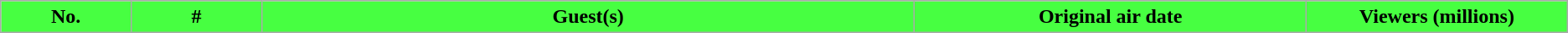<table class="wikitable plainrowheaders">
<tr>
<th style="background: #47FF41;color:#;width:5%;">No.</th>
<th style="background: #47FF41;color:#;width:5%;">#</th>
<th style="background: #47FF41;color:#;width:25%;">Guest(s)</th>
<th style="background: #47FF41;color:#;width:15%;">Original air date</th>
<th style="background: #47FF41;color:#;width:10%;">Viewers (millions)<br>






</th>
</tr>
</table>
